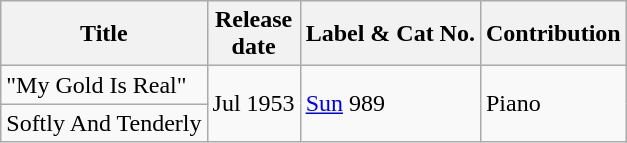<table class="wikitable">
<tr>
<th>Title</th>
<th>Release<br>date</th>
<th>Label & Cat No.</th>
<th>Contribution</th>
</tr>
<tr>
<td>"My Gold Is Real"</td>
<td rowspan="2">Jul 1953</td>
<td rowspan="2"><a href='#'>Sun</a> 989</td>
<td rowspan="2">Piano</td>
</tr>
<tr>
<td>Softly And Tenderly</td>
</tr>
</table>
